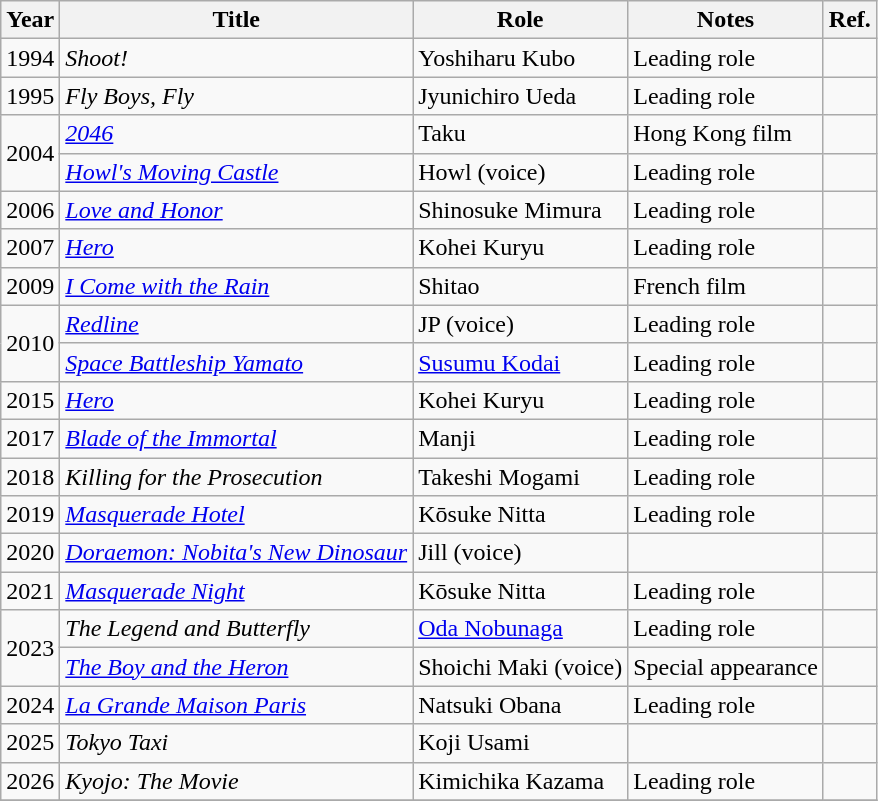<table class="wikitable">
<tr>
<th>Year</th>
<th>Title</th>
<th>Role</th>
<th>Notes</th>
<th>Ref.</th>
</tr>
<tr>
<td>1994</td>
<td><em>Shoot!</em></td>
<td>Yoshiharu Kubo</td>
<td>Leading role</td>
<td></td>
</tr>
<tr>
<td>1995</td>
<td><em>Fly Boys, Fly</em></td>
<td>Jyunichiro Ueda</td>
<td>Leading role</td>
<td></td>
</tr>
<tr>
<td rowspan="2">2004</td>
<td><em><a href='#'>2046</a></em></td>
<td>Taku</td>
<td>Hong Kong film</td>
<td></td>
</tr>
<tr>
<td><em><a href='#'>Howl's Moving Castle</a></em></td>
<td>Howl (voice)</td>
<td>Leading role</td>
<td></td>
</tr>
<tr>
<td>2006</td>
<td><em><a href='#'>Love and Honor</a></em></td>
<td>Shinosuke Mimura</td>
<td>Leading role</td>
<td></td>
</tr>
<tr>
<td>2007</td>
<td><em><a href='#'>Hero</a></em></td>
<td>Kohei Kuryu</td>
<td>Leading role</td>
<td></td>
</tr>
<tr>
<td>2009</td>
<td><em><a href='#'>I Come with the Rain</a></em></td>
<td>Shitao</td>
<td>French film</td>
<td></td>
</tr>
<tr>
<td rowspan="2">2010</td>
<td><em><a href='#'>Redline</a></em></td>
<td>JP (voice)</td>
<td>Leading role</td>
<td></td>
</tr>
<tr>
<td><em><a href='#'>Space Battleship Yamato</a></em></td>
<td><a href='#'>Susumu Kodai</a></td>
<td>Leading role</td>
<td></td>
</tr>
<tr>
<td>2015</td>
<td><em><a href='#'>Hero</a></em></td>
<td>Kohei Kuryu</td>
<td>Leading role</td>
<td></td>
</tr>
<tr>
<td>2017</td>
<td><em><a href='#'>Blade of the Immortal</a></em></td>
<td>Manji</td>
<td>Leading role</td>
<td></td>
</tr>
<tr>
<td>2018</td>
<td><em>Killing for the Prosecution</em></td>
<td>Takeshi Mogami</td>
<td>Leading role</td>
<td></td>
</tr>
<tr>
<td>2019</td>
<td><em><a href='#'>Masquerade Hotel</a></em></td>
<td>Kōsuke Nitta</td>
<td>Leading role</td>
<td></td>
</tr>
<tr>
<td>2020</td>
<td><em><a href='#'>Doraemon: Nobita's New Dinosaur</a></em></td>
<td>Jill (voice)</td>
<td></td>
<td></td>
</tr>
<tr>
<td>2021</td>
<td><em><a href='#'>Masquerade Night</a></em></td>
<td>Kōsuke Nitta</td>
<td>Leading role</td>
<td></td>
</tr>
<tr>
<td rowspan="2">2023</td>
<td><em>The Legend and Butterfly</em></td>
<td><a href='#'>Oda Nobunaga</a></td>
<td>Leading role</td>
<td></td>
</tr>
<tr>
<td><em><a href='#'>The Boy and the Heron</a></em></td>
<td>Shoichi Maki (voice)</td>
<td>Special appearance</td>
<td></td>
</tr>
<tr>
<td>2024</td>
<td><em><a href='#'>La Grande Maison Paris</a></em></td>
<td>Natsuki Obana</td>
<td>Leading role</td>
<td></td>
</tr>
<tr>
<td>2025</td>
<td><em>Tokyo Taxi</em></td>
<td>Koji Usami</td>
<td></td>
<td></td>
</tr>
<tr>
<td>2026</td>
<td><em>Kyojo: The Movie</em></td>
<td>Kimichika Kazama</td>
<td>Leading role</td>
<td></td>
</tr>
<tr>
</tr>
</table>
